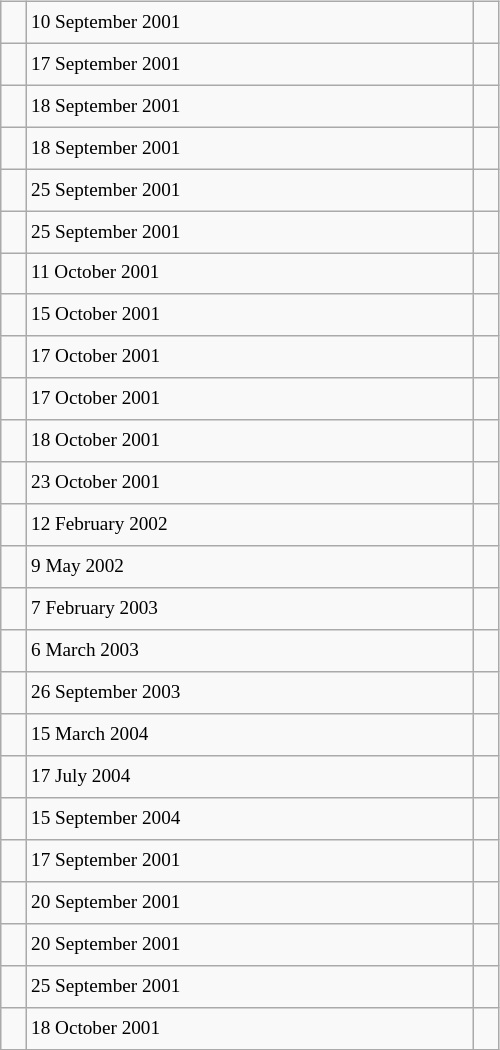<table class="wikitable" style="font-size: 80%; float: left; width: 26em; margin-right: 1em; height: 700px">
<tr>
<td></td>
<td>10 September 2001</td>
<td></td>
</tr>
<tr>
<td></td>
<td>17 September 2001</td>
<td></td>
</tr>
<tr>
<td></td>
<td>18 September 2001</td>
<td></td>
</tr>
<tr>
<td></td>
<td>18 September 2001</td>
<td></td>
</tr>
<tr>
<td></td>
<td>25 September 2001</td>
<td></td>
</tr>
<tr>
<td></td>
<td>25 September 2001</td>
<td></td>
</tr>
<tr>
<td></td>
<td>11 October 2001</td>
<td></td>
</tr>
<tr>
<td></td>
<td>15 October 2001</td>
<td></td>
</tr>
<tr>
<td></td>
<td>17 October 2001</td>
<td></td>
</tr>
<tr>
<td></td>
<td>17 October 2001</td>
<td></td>
</tr>
<tr>
<td></td>
<td>18 October 2001</td>
<td></td>
</tr>
<tr>
<td></td>
<td>23 October 2001</td>
<td></td>
</tr>
<tr>
<td></td>
<td>12 February 2002</td>
<td></td>
</tr>
<tr>
<td></td>
<td>9 May 2002</td>
<td></td>
</tr>
<tr>
<td></td>
<td>7 February 2003</td>
<td></td>
</tr>
<tr>
<td></td>
<td>6 March 2003</td>
<td></td>
</tr>
<tr>
<td></td>
<td>26 September 2003</td>
<td></td>
</tr>
<tr>
<td></td>
<td>15 March 2004</td>
<td></td>
</tr>
<tr>
<td></td>
<td>17 July 2004</td>
<td></td>
</tr>
<tr>
<td></td>
<td>15 September 2004</td>
<td></td>
</tr>
<tr>
<td></td>
<td>17 September 2001</td>
<td></td>
</tr>
<tr>
<td></td>
<td>20 September 2001</td>
<td></td>
</tr>
<tr>
<td></td>
<td>20 September 2001</td>
<td></td>
</tr>
<tr>
<td></td>
<td>25 September 2001</td>
<td></td>
</tr>
<tr>
<td></td>
<td>18 October 2001</td>
<td></td>
</tr>
</table>
